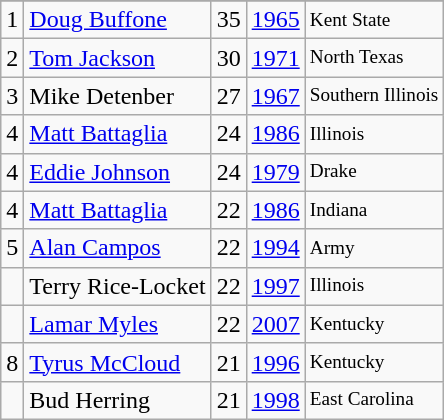<table class="wikitable">
<tr>
</tr>
<tr>
<td>1</td>
<td><a href='#'>Doug Buffone</a></td>
<td>35</td>
<td><a href='#'>1965</a></td>
<td style="font-size:80%;">Kent State</td>
</tr>
<tr>
<td>2</td>
<td><a href='#'>Tom Jackson</a></td>
<td>30</td>
<td><a href='#'>1971</a></td>
<td style="font-size:80%;">North Texas</td>
</tr>
<tr>
<td>3</td>
<td>Mike Detenber</td>
<td>27</td>
<td><a href='#'>1967</a></td>
<td style="font-size:80%;">Southern Illinois</td>
</tr>
<tr>
<td>4</td>
<td><a href='#'>Matt Battaglia</a></td>
<td>24</td>
<td><a href='#'>1986</a></td>
<td style="font-size:80%;">Illinois</td>
</tr>
<tr>
<td>4</td>
<td><a href='#'>Eddie Johnson</a></td>
<td>24</td>
<td><a href='#'>1979</a></td>
<td style="font-size:80%;">Drake</td>
</tr>
<tr>
<td>4</td>
<td><a href='#'>Matt Battaglia</a></td>
<td>22</td>
<td><a href='#'>1986</a></td>
<td style="font-size:80%;">Indiana</td>
</tr>
<tr>
<td>5</td>
<td><a href='#'>Alan Campos</a></td>
<td>22</td>
<td><a href='#'>1994</a></td>
<td style="font-size:80%;">Army</td>
</tr>
<tr>
<td></td>
<td>Terry Rice-Locket</td>
<td>22</td>
<td><a href='#'>1997</a></td>
<td style="font-size:80%;">Illinois</td>
</tr>
<tr>
<td></td>
<td><a href='#'>Lamar Myles</a></td>
<td>22</td>
<td><a href='#'>2007</a></td>
<td style="font-size:80%;">Kentucky</td>
</tr>
<tr>
<td>8</td>
<td><a href='#'>Tyrus McCloud</a></td>
<td>21</td>
<td><a href='#'>1996</a></td>
<td style="font-size:80%;">Kentucky</td>
</tr>
<tr>
<td></td>
<td>Bud Herring</td>
<td>21</td>
<td><a href='#'>1998</a></td>
<td style="font-size:80%;">East Carolina</td>
</tr>
</table>
